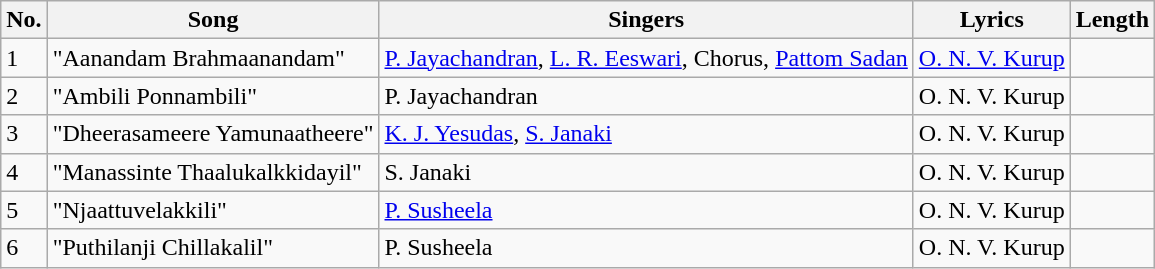<table class="wikitable">
<tr>
<th>No.</th>
<th>Song</th>
<th>Singers</th>
<th>Lyrics</th>
<th>Length</th>
</tr>
<tr>
<td>1</td>
<td>"Aanandam Brahmaanandam"</td>
<td><a href='#'>P. Jayachandran</a>, <a href='#'>L. R. Eeswari</a>, Chorus, <a href='#'>Pattom Sadan</a></td>
<td><a href='#'>O. N. V. Kurup</a></td>
<td></td>
</tr>
<tr>
<td>2</td>
<td>"Ambili Ponnambili"</td>
<td>P. Jayachandran</td>
<td>O. N. V. Kurup</td>
<td></td>
</tr>
<tr>
<td>3</td>
<td>"Dheerasameere Yamunaatheere"</td>
<td><a href='#'>K. J. Yesudas</a>, <a href='#'>S. Janaki</a></td>
<td>O. N. V. Kurup</td>
<td></td>
</tr>
<tr>
<td>4</td>
<td>"Manassinte Thaalukalkkidayil"</td>
<td>S. Janaki</td>
<td>O. N. V. Kurup</td>
<td></td>
</tr>
<tr>
<td>5</td>
<td>"Njaattuvelakkili"</td>
<td><a href='#'>P. Susheela</a></td>
<td>O. N. V. Kurup</td>
<td></td>
</tr>
<tr>
<td>6</td>
<td>"Puthilanji Chillakalil"</td>
<td>P. Susheela</td>
<td>O. N. V. Kurup</td>
<td></td>
</tr>
</table>
